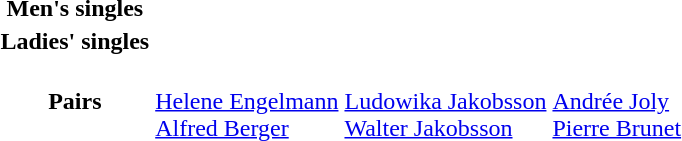<table>
<tr>
<th scope="row">Men's singles<br></th>
<td></td>
<td></td>
<td></td>
</tr>
<tr>
<th scope="row">Ladies' singles<br></th>
<td></td>
<td></td>
<td></td>
</tr>
<tr>
<th scope="row">Pairs<br></th>
<td><br><a href='#'>Helene Engelmann</a><br><a href='#'>Alfred Berger</a></td>
<td><br><a href='#'>Ludowika Jakobsson</a><br><a href='#'>Walter Jakobsson</a></td>
<td><br><a href='#'>Andrée Joly</a><br><a href='#'>Pierre Brunet</a></td>
</tr>
</table>
